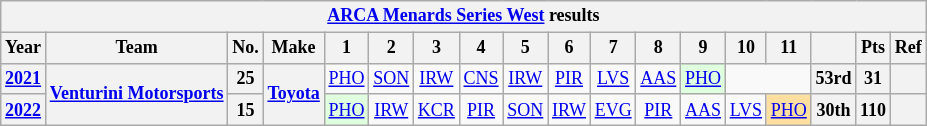<table class="wikitable" style="text-align:center; font-size:75%">
<tr>
<th colspan="18"><a href='#'>ARCA Menards Series West</a> results</th>
</tr>
<tr>
<th>Year</th>
<th>Team</th>
<th>No.</th>
<th>Make</th>
<th>1</th>
<th>2</th>
<th>3</th>
<th>4</th>
<th>5</th>
<th>6</th>
<th>7</th>
<th>8</th>
<th>9</th>
<th>10</th>
<th>11</th>
<th></th>
<th>Pts</th>
<th>Ref</th>
</tr>
<tr>
<th><a href='#'>2021</a></th>
<th rowspan=2><a href='#'>Venturini Motorsports</a></th>
<th>25</th>
<th rowspan=2><a href='#'>Toyota</a></th>
<td><a href='#'>PHO</a></td>
<td><a href='#'>SON</a></td>
<td><a href='#'>IRW</a></td>
<td><a href='#'>CNS</a></td>
<td><a href='#'>IRW</a></td>
<td><a href='#'>PIR</a></td>
<td><a href='#'>LVS</a></td>
<td><a href='#'>AAS</a></td>
<td style="background:#DFFFDF;"><a href='#'>PHO</a><br></td>
<td colspan=2></td>
<th>53rd</th>
<th>31</th>
<th></th>
</tr>
<tr>
<th><a href='#'>2022</a></th>
<th>15</th>
<td style="background:#DFFFDF;"><a href='#'>PHO</a><br></td>
<td><a href='#'>IRW</a></td>
<td><a href='#'>KCR</a></td>
<td><a href='#'>PIR</a></td>
<td><a href='#'>SON</a></td>
<td><a href='#'>IRW</a></td>
<td><a href='#'>EVG</a></td>
<td><a href='#'>PIR</a></td>
<td><a href='#'>AAS</a></td>
<td><a href='#'>LVS</a></td>
<td style="background:#FFDF9F;"><a href='#'>PHO</a><br></td>
<th>30th</th>
<th>110</th>
<th></th>
</tr>
</table>
